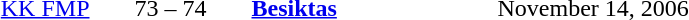<table style="text-align:center">
<tr>
<th width=160></th>
<th width=100></th>
<th width=160></th>
<th width=200></th>
</tr>
<tr>
<td align=right><a href='#'>KK FMP</a> </td>
<td>73 – 74</td>
<td align="left"> <strong><a href='#'>Besiktas</a></strong></td>
<td align=left>November 14, 2006</td>
</tr>
</table>
